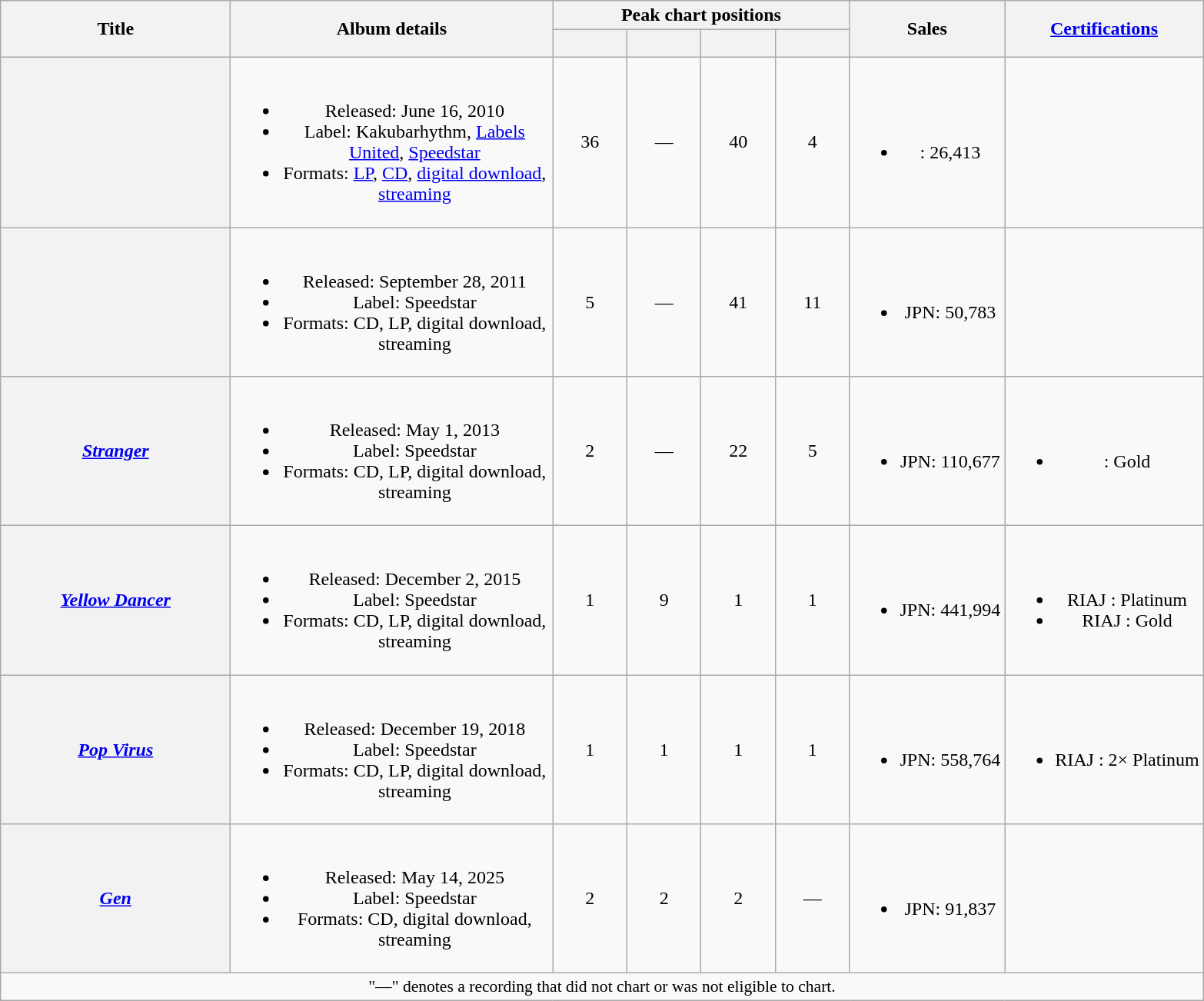<table class="wikitable plainrowheaders" style="text-align:center;">
<tr>
<th scope="col" style="width:12em;" rowspan="2">Title</th>
<th scope="col" rowspan="2" style="width:17em;">Album details</th>
<th scope="colgroup" colspan="4">Peak chart positions</th>
<th scope="col" rowspan="2" style="width:;">Sales</th>
<th scope="col" rowspan="2" style="width:;"><a href='#'>Certifications</a></th>
</tr>
<tr>
<th scope="col" style="width:4em;font-size:90%;"><a href='#'></a><br></th>
<th scope="col" style="width:4em;font-size:90%;"><a href='#'></a><br></th>
<th scope="col" style="width:4em;font-size:90%;"><a href='#'></a><br></th>
<th scope="col" style="width:4em;font-size:90%;"><a href='#'></a><br></th>
</tr>
<tr>
<th scope="row"></th>
<td><br><ul><li>Released: June 16, 2010</li><li>Label: Kakubarhythm, <a href='#'>Labels United</a>, <a href='#'>Speedstar</a></li><li>Formats: <a href='#'>LP</a>, <a href='#'>CD</a>, <a href='#'>digital download</a>, <a href='#'>streaming</a></li></ul></td>
<td>36</td>
<td>—</td>
<td>40</td>
<td>4</td>
<td><br><ul><li><a href='#'></a>: 26,413</li></ul></td>
<td></td>
</tr>
<tr>
<th scope="row"></th>
<td><br><ul><li>Released: September 28, 2011</li><li>Label: Speedstar</li><li>Formats: CD, LP, digital download, streaming</li></ul></td>
<td>5</td>
<td>—</td>
<td>41</td>
<td>11</td>
<td><br><ul><li>JPN: 50,783</li></ul></td>
<td></td>
</tr>
<tr>
<th scope="row"><em><a href='#'>Stranger</a></em></th>
<td><br><ul><li>Released: May 1, 2013</li><li>Label: Speedstar</li><li>Formats: CD, LP, digital download, streaming</li></ul></td>
<td>2</td>
<td>—</td>
<td>22</td>
<td>5</td>
<td><br><ul><li>JPN: 110,677</li></ul></td>
<td><br><ul><li><a href='#'></a> : Gold</li></ul></td>
</tr>
<tr>
<th scope="row"><em><a href='#'>Yellow Dancer</a></em></th>
<td><br><ul><li>Released: December 2, 2015</li><li>Label: Speedstar</li><li>Formats: CD, LP, digital download, streaming</li></ul></td>
<td>1</td>
<td>9</td>
<td>1</td>
<td>1</td>
<td><br><ul><li>JPN: 441,994</li></ul></td>
<td><br><ul><li>RIAJ : Platinum</li><li>RIAJ : Gold</li></ul></td>
</tr>
<tr>
<th scope="row"><em><a href='#'>Pop Virus</a></em></th>
<td><br><ul><li>Released: December 19, 2018</li><li>Label: Speedstar</li><li>Formats: CD, LP, digital download, streaming</li></ul></td>
<td>1</td>
<td>1</td>
<td>1</td>
<td>1</td>
<td><br><ul><li>JPN: 558,764</li></ul></td>
<td><br><ul><li>RIAJ : 2× Platinum</li></ul></td>
</tr>
<tr>
<th scope="row"><em><a href='#'>Gen</a></em></th>
<td><br><ul><li>Released: May 14, 2025</li><li>Label: Speedstar</li><li>Formats: CD, digital download, streaming</li></ul></td>
<td>2</td>
<td>2</td>
<td>2</td>
<td>—</td>
<td><br><ul><li>JPN: 91,837</li></ul></td>
<td></td>
</tr>
<tr>
<td colspan="12" style="font-size:90%">"—" denotes a recording that did not chart or was not eligible to chart.</td>
</tr>
</table>
